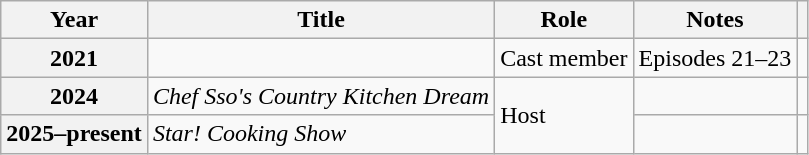<table class="wikitable plainrowheaders sortable">
<tr>
<th scope="col">Year</th>
<th scope="col">Title</th>
<th scope="col">Role</th>
<th scope="col">Notes</th>
<th scope="col" class="unsortable"></th>
</tr>
<tr>
<th scope="row">2021</th>
<td><em></em></td>
<td>Cast member</td>
<td>Episodes 21–23</td>
<td style="text-align:center"></td>
</tr>
<tr>
<th scope="row">2024</th>
<td><em>Chef Sso's Country Kitchen Dream</em></td>
<td rowspan="2">Host</td>
<td></td>
<td style="text-align:center"></td>
</tr>
<tr>
<th scope="row">2025–present</th>
<td><em>Star! Cooking Show</em></td>
<td></td>
<td style="text-align:center"></td>
</tr>
</table>
